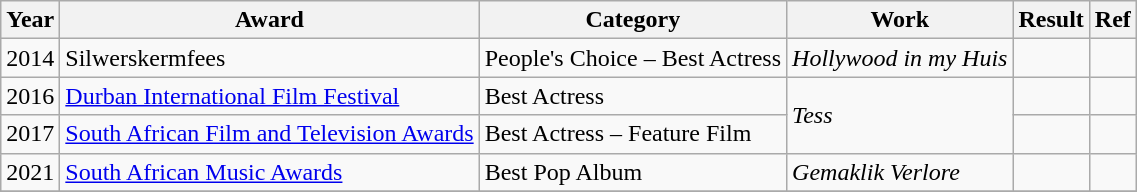<table class="wikitable plainrowheaders">
<tr>
<th>Year</th>
<th>Award</th>
<th>Category</th>
<th>Work</th>
<th>Result</th>
<th>Ref</th>
</tr>
<tr>
<td>2014</td>
<td>Silwerskermfees</td>
<td>People's Choice – Best Actress</td>
<td><em>Hollywood in my Huis</em></td>
<td></td>
<td></td>
</tr>
<tr>
<td>2016</td>
<td><a href='#'>Durban International Film Festival</a></td>
<td>Best Actress</td>
<td rowspan="2"><em>Tess</em></td>
<td></td>
<td></td>
</tr>
<tr>
<td>2017</td>
<td><a href='#'>South African Film and Television Awards</a></td>
<td>Best Actress – Feature Film</td>
<td></td>
<td></td>
</tr>
<tr>
<td>2021</td>
<td><a href='#'>South African Music Awards</a></td>
<td>Best Pop Album</td>
<td><em>Gemaklik Verlore</em></td>
<td></td>
<td></td>
</tr>
<tr>
</tr>
</table>
